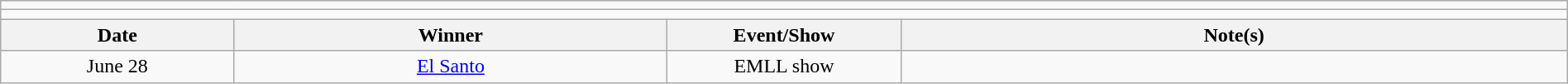<table class="wikitable" style="text-align:center; width:100%;">
<tr>
<td colspan=5></td>
</tr>
<tr>
<td colspan=5><strong></strong></td>
</tr>
<tr>
<th width=14%>Date</th>
<th width=26%>Winner</th>
<th width=14%>Event/Show</th>
<th width=40%>Note(s)</th>
</tr>
<tr>
<td>June 28</td>
<td><a href='#'>El Santo</a></td>
<td>EMLL show</td>
<td align=left></td>
</tr>
</table>
